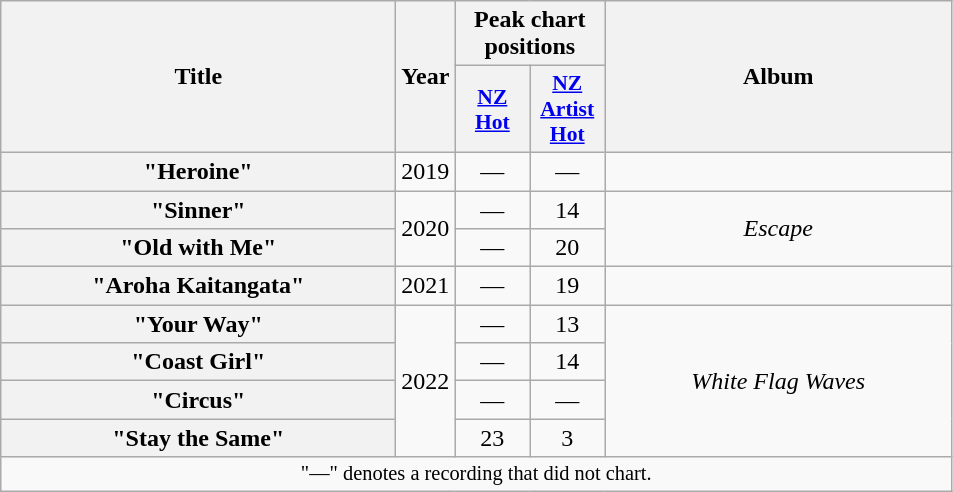<table class="wikitable plainrowheaders" style="text-align:center;">
<tr>
<th scope="col" rowspan="2" style="width:16em;">Title</th>
<th scope="col" rowspan="2" style="width:1em;">Year</th>
<th scope="col" colspan="2">Peak chart positions</th>
<th scope="col" rowspan="2" style="width:14em;">Album</th>
</tr>
<tr>
<th scope="col" style="width:3em;font-size:90%;"><a href='#'>NZ<br>Hot</a><br></th>
<th scope="col" style="width:3em;font-size:90%;"><a href='#'>NZ<br>Artist<br>Hot</a><br></th>
</tr>
<tr>
<th scope="row">"Heroine"</th>
<td>2019</td>
<td>—</td>
<td>—</td>
<td></td>
</tr>
<tr>
<th scope="row">"Sinner"</th>
<td rowspan="2">2020</td>
<td>—</td>
<td>14</td>
<td rowspan="2"><em>Escape</em></td>
</tr>
<tr>
<th scope="row">"Old with Me"</th>
<td>—</td>
<td>20</td>
</tr>
<tr>
<th scope="row">"Aroha Kaitangata"</th>
<td>2021</td>
<td>—</td>
<td>19</td>
<td></td>
</tr>
<tr>
<th scope="row">"Your Way"</th>
<td rowspan="4">2022</td>
<td>—</td>
<td>13</td>
<td rowspan="4"><em>White Flag Waves</em></td>
</tr>
<tr>
<th scope="row">"Coast Girl"</th>
<td>—</td>
<td>14</td>
</tr>
<tr>
<th scope="row">"Circus"</th>
<td>—</td>
<td>—</td>
</tr>
<tr>
<th scope="row">"Stay the Same"</th>
<td>23</td>
<td>3</td>
</tr>
<tr>
<td colspan="8" style="font-size:85%;">"—" denotes a recording that did not chart.</td>
</tr>
</table>
